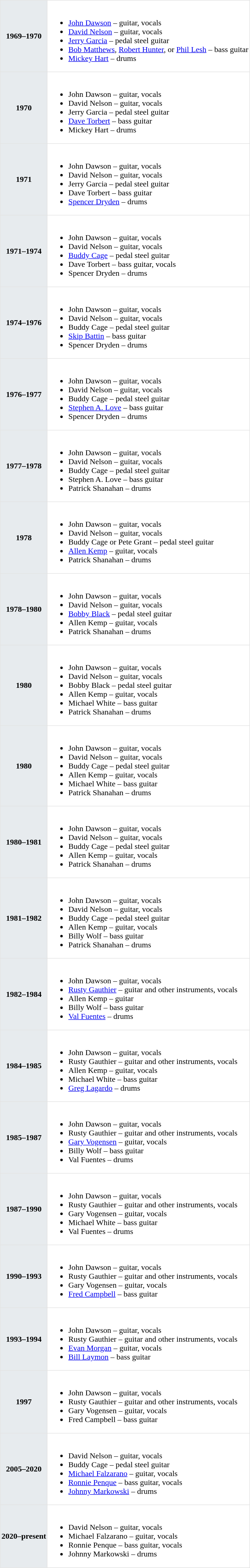<table class="toccolours" border=1 cellpadding=2 cellspacing=0 style="float: width: 375px; margin: 0 0 1em 1em; border-collapse: collapse; border: 1px solid #E2E2E2;">
<tr>
<th style="background:#e7ebee;">1969–1970</th>
<td><br><ul><li><a href='#'>John Dawson</a>  – guitar, vocals</li><li><a href='#'>David Nelson</a> – guitar, vocals</li><li><a href='#'>Jerry Garcia</a> – pedal steel guitar</li><li><a href='#'>Bob Matthews</a>, <a href='#'> Robert Hunter</a>, or <a href='#'>Phil Lesh</a> – bass guitar</li><li><a href='#'>Mickey Hart</a> – drums</li></ul></td>
</tr>
<tr>
<th style="background:#e7ebee;">1970</th>
<td><br><ul><li>John Dawson  – guitar, vocals</li><li>David Nelson – guitar, vocals</li><li>Jerry Garcia – pedal steel guitar</li><li><a href='#'>Dave Torbert</a> – bass guitar</li><li>Mickey Hart – drums</li></ul></td>
</tr>
<tr>
<th style="background:#e7ebee;">1971</th>
<td><br><ul><li>John Dawson  – guitar, vocals</li><li>David Nelson – guitar, vocals</li><li>Jerry Garcia – pedal steel guitar</li><li>Dave Torbert – bass guitar</li><li><a href='#'>Spencer Dryden</a> – drums</li></ul></td>
</tr>
<tr>
<th style="background:#e7ebee;">1971–1974</th>
<td><br><ul><li>John Dawson  – guitar, vocals</li><li>David Nelson – guitar, vocals</li><li><a href='#'>Buddy Cage</a> – pedal steel guitar</li><li>Dave Torbert – bass guitar, vocals</li><li>Spencer Dryden – drums</li></ul></td>
</tr>
<tr>
<th style="background:#e7ebee;">1974–1976</th>
<td><br><ul><li>John Dawson  – guitar, vocals</li><li>David Nelson – guitar, vocals</li><li>Buddy Cage – pedal steel guitar</li><li><a href='#'>Skip Battin</a> – bass guitar</li><li>Spencer Dryden – drums</li></ul></td>
</tr>
<tr>
<th style="background:#e7ebee;">1976–1977</th>
<td><br><ul><li>John Dawson  – guitar, vocals</li><li>David Nelson – guitar, vocals</li><li>Buddy Cage – pedal steel guitar</li><li><a href='#'>Stephen A. Love</a> – bass guitar</li><li>Spencer Dryden – drums</li></ul></td>
</tr>
<tr>
<th style="background:#e7ebee;">1977–1978</th>
<td><br><ul><li>John Dawson  – guitar, vocals</li><li>David Nelson – guitar, vocals</li><li>Buddy Cage – pedal steel guitar</li><li>Stephen A. Love – bass guitar</li><li>Patrick Shanahan – drums</li></ul></td>
</tr>
<tr>
<th style="background:#e7ebee;">1978</th>
<td><br><ul><li>John Dawson  – guitar, vocals</li><li>David Nelson – guitar, vocals</li><li>Buddy Cage or Pete Grant – pedal steel guitar</li><li><a href='#'>Allen Kemp</a> – guitar, vocals</li><li>Patrick Shanahan – drums</li></ul></td>
</tr>
<tr>
<th style="background:#e7ebee;">1978–1980</th>
<td><br><ul><li>John Dawson  – guitar, vocals</li><li>David Nelson – guitar, vocals</li><li><a href='#'>Bobby Black</a> – pedal steel guitar</li><li>Allen Kemp –  guitar, vocals</li><li>Patrick Shanahan – drums</li></ul></td>
</tr>
<tr>
<th style="background:#e7ebee;">1980</th>
<td><br><ul><li>John Dawson  – guitar, vocals</li><li>David Nelson – guitar, vocals</li><li>Bobby Black – pedal steel guitar</li><li>Allen Kemp – guitar, vocals</li><li>Michael White – bass guitar</li><li>Patrick Shanahan – drums</li></ul></td>
</tr>
<tr>
<th style="background:#e7ebee;">1980</th>
<td><br><ul><li>John Dawson  – guitar, vocals</li><li>David Nelson – guitar, vocals</li><li>Buddy Cage – pedal steel guitar</li><li>Allen Kemp – guitar, vocals</li><li>Michael White – bass guitar</li><li>Patrick Shanahan – drums</li></ul></td>
</tr>
<tr>
<th style="background:#e7ebee;">1980–1981</th>
<td><br><ul><li>John Dawson  – guitar, vocals</li><li>David Nelson – guitar, vocals</li><li>Buddy Cage – pedal steel guitar</li><li>Allen Kemp – guitar, vocals</li><li>Patrick Shanahan – drums</li></ul></td>
</tr>
<tr>
<th style="background:#e7ebee;">1981–1982</th>
<td><br><ul><li>John Dawson  – guitar, vocals</li><li>David Nelson – guitar, vocals</li><li>Buddy Cage – pedal steel guitar</li><li>Allen Kemp – guitar, vocals</li><li>Billy Wolf – bass guitar</li><li>Patrick Shanahan – drums</li></ul></td>
</tr>
<tr>
<th style="background:#e7ebee;">1982–1984</th>
<td><br><ul><li>John Dawson  – guitar, vocals</li><li><a href='#'>Rusty Gauthier</a>  –  guitar and other instruments, vocals</li><li>Allen Kemp – guitar</li><li>Billy Wolf – bass guitar</li><li><a href='#'>Val Fuentes</a> – drums</li></ul></td>
</tr>
<tr>
<th style="background:#e7ebee;">1984–1985</th>
<td><br><ul><li>John Dawson  – guitar, vocals</li><li>Rusty Gauthier  –  guitar and other instruments, vocals</li><li>Allen Kemp – guitar, vocals</li><li>Michael White – bass guitar</li><li><a href='#'>Greg Lagardo</a> – drums</li></ul></td>
</tr>
<tr>
<th style="background:#e7ebee;">1985–1987</th>
<td><br><ul><li>John Dawson  – guitar, vocals</li><li>Rusty Gauthier  –  guitar and other instruments, vocals</li><li><a href='#'>Gary Vogensen</a>  – guitar, vocals</li><li>Billy Wolf – bass guitar</li><li>Val Fuentes – drums</li></ul></td>
</tr>
<tr>
<th style="background:#e7ebee;">1987–1990</th>
<td><br><ul><li>John Dawson  – guitar, vocals</li><li>Rusty Gauthier  –  guitar and other instruments, vocals</li><li>Gary Vogensen  – guitar, vocals</li><li>Michael White – bass guitar</li><li>Val Fuentes – drums</li></ul></td>
</tr>
<tr>
<th style="background:#e7ebee;">1990–1993</th>
<td><br><ul><li>John Dawson  – guitar, vocals</li><li>Rusty Gauthier  –  guitar and other instruments, vocals</li><li>Gary Vogensen  – guitar, vocals</li><li><a href='#'>Fred Campbell</a> – bass guitar</li></ul></td>
</tr>
<tr>
<th style="background:#e7ebee;">1993–1994</th>
<td><br><ul><li>John Dawson  – guitar, vocals</li><li>Rusty Gauthier  –  guitar and other instruments, vocals</li><li><a href='#'>Evan Morgan</a>  – guitar, vocals</li><li><a href='#'>Bill Laymon</a> – bass guitar</li></ul></td>
</tr>
<tr>
<th style="background:#e7ebee;">1997</th>
<td><br><ul><li>John Dawson  – guitar, vocals</li><li>Rusty Gauthier  –  guitar and other instruments, vocals</li><li>Gary Vogensen  – guitar, vocals</li><li>Fred Campbell – bass guitar</li></ul></td>
</tr>
<tr>
<th style="background:#e7ebee;">2005–2020</th>
<td><br><ul><li>David Nelson – guitar, vocals</li><li>Buddy Cage – pedal steel guitar</li><li><a href='#'>Michael Falzarano</a>  – guitar, vocals</li><li><a href='#'>Ronnie Penque</a> – bass guitar, vocals</li><li><a href='#'>Johnny Markowski</a> – drums</li></ul></td>
</tr>
<tr>
<th style="background:#e7ebee;">2020–present</th>
<td><br><ul><li>David Nelson – guitar, vocals</li><li>Michael Falzarano – guitar, vocals</li><li>Ronnie Penque – bass guitar, vocals</li><li>Johnny Markowski – drums</li></ul></td>
</tr>
</table>
